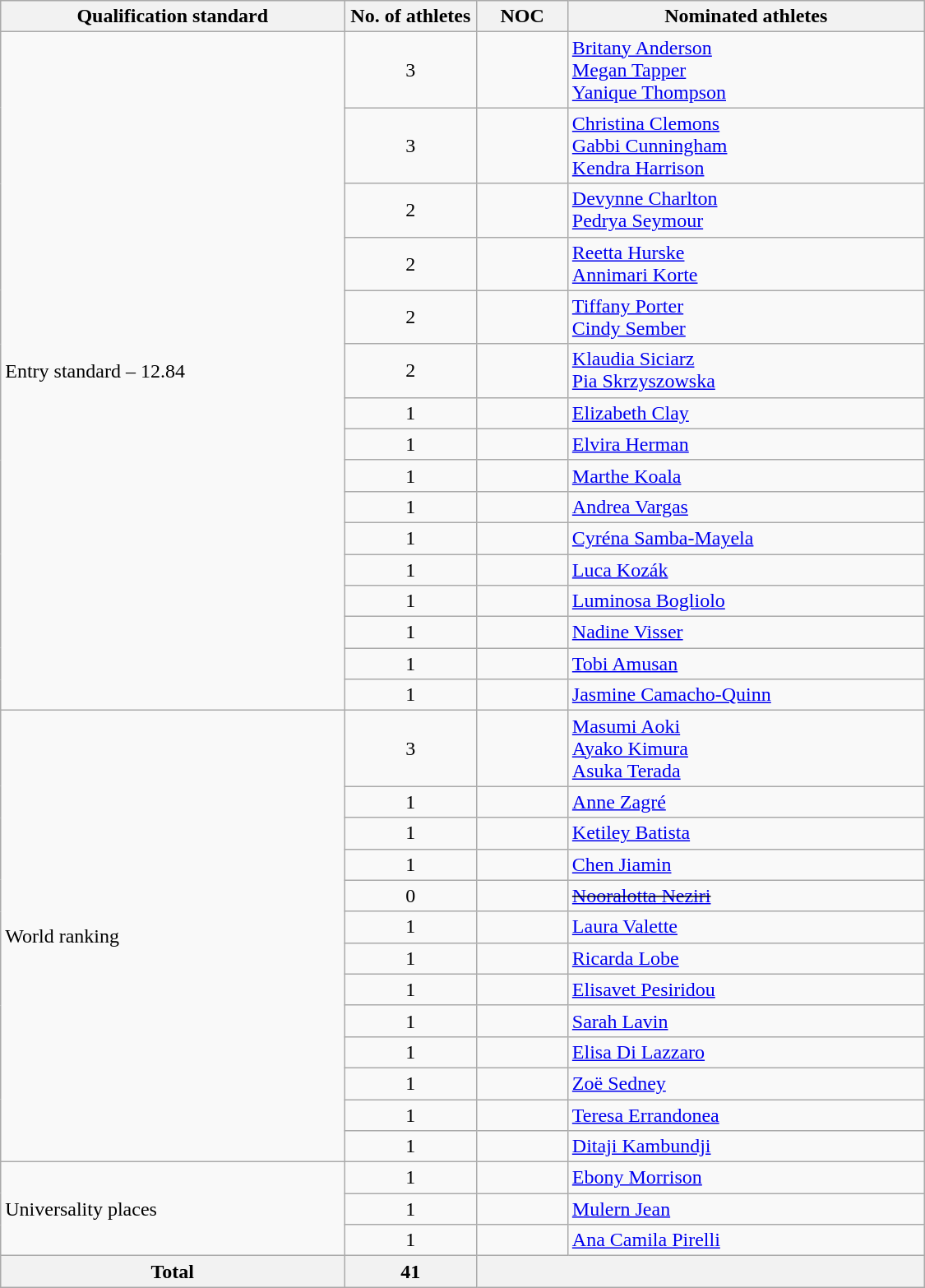<table class="wikitable" style="text-align:left; width:750px;">
<tr>
<th>Qualification standard</th>
<th width=100>No. of athletes</th>
<th>NOC</th>
<th>Nominated athletes</th>
</tr>
<tr>
<td rowspan=16>Entry standard – 12.84</td>
<td align=center>3</td>
<td></td>
<td><a href='#'>Britany Anderson</a><br><a href='#'>Megan Tapper</a><br><a href='#'>Yanique Thompson</a></td>
</tr>
<tr>
<td align=center>3</td>
<td></td>
<td><a href='#'>Christina Clemons</a><br><a href='#'>Gabbi Cunningham</a><br><a href='#'>Kendra Harrison</a></td>
</tr>
<tr>
<td align=center>2</td>
<td></td>
<td><a href='#'>Devynne Charlton</a><br><a href='#'>Pedrya Seymour</a></td>
</tr>
<tr>
<td align=center>2</td>
<td></td>
<td><a href='#'>Reetta Hurske</a><br><a href='#'>Annimari Korte</a></td>
</tr>
<tr>
<td align=center>2</td>
<td></td>
<td><a href='#'>Tiffany Porter</a><br><a href='#'>Cindy Sember</a></td>
</tr>
<tr>
<td align=center>2</td>
<td></td>
<td><a href='#'>Klaudia Siciarz</a><br><a href='#'>Pia Skrzyszowska</a></td>
</tr>
<tr>
<td align=center>1</td>
<td></td>
<td><a href='#'>Elizabeth Clay</a></td>
</tr>
<tr>
<td align=center>1</td>
<td></td>
<td><a href='#'>Elvira Herman</a></td>
</tr>
<tr>
<td align=center>1</td>
<td></td>
<td><a href='#'>Marthe Koala</a></td>
</tr>
<tr>
<td align=center>1</td>
<td></td>
<td><a href='#'>Andrea Vargas</a></td>
</tr>
<tr>
<td align=center>1</td>
<td></td>
<td><a href='#'>Cyréna Samba-Mayela</a></td>
</tr>
<tr>
<td align=center>1</td>
<td></td>
<td><a href='#'>Luca Kozák</a></td>
</tr>
<tr>
<td align=center>1</td>
<td></td>
<td><a href='#'>Luminosa Bogliolo</a></td>
</tr>
<tr>
<td align=center>1</td>
<td></td>
<td><a href='#'>Nadine Visser</a></td>
</tr>
<tr>
<td align=center>1</td>
<td></td>
<td><a href='#'>Tobi Amusan</a></td>
</tr>
<tr>
<td align=center>1</td>
<td></td>
<td><a href='#'>Jasmine Camacho-Quinn</a></td>
</tr>
<tr>
<td rowspan=13>World ranking</td>
<td align=center>3</td>
<td></td>
<td><a href='#'>Masumi Aoki</a><br><a href='#'>Ayako Kimura</a><br><a href='#'>Asuka Terada</a></td>
</tr>
<tr>
<td align=center>1</td>
<td></td>
<td><a href='#'>Anne Zagré</a></td>
</tr>
<tr>
<td align=center>1</td>
<td></td>
<td><a href='#'>Ketiley Batista</a></td>
</tr>
<tr>
<td align=center>1</td>
<td></td>
<td><a href='#'>Chen Jiamin</a></td>
</tr>
<tr>
<td align=center>0</td>
<td></td>
<td><s><a href='#'>Nooralotta Neziri</a></s></td>
</tr>
<tr>
<td align=center>1</td>
<td></td>
<td><a href='#'>Laura Valette</a></td>
</tr>
<tr>
<td align=center>1</td>
<td></td>
<td><a href='#'>Ricarda Lobe</a></td>
</tr>
<tr>
<td align=center>1</td>
<td></td>
<td><a href='#'>Elisavet Pesiridou</a></td>
</tr>
<tr>
<td align=center>1</td>
<td></td>
<td><a href='#'>Sarah Lavin</a></td>
</tr>
<tr>
<td align=center>1</td>
<td></td>
<td><a href='#'>Elisa Di Lazzaro</a></td>
</tr>
<tr>
<td align=center>1</td>
<td></td>
<td><a href='#'>Zoë Sedney</a></td>
</tr>
<tr>
<td align=center>1</td>
<td></td>
<td><a href='#'>Teresa Errandonea</a></td>
</tr>
<tr>
<td align=center>1</td>
<td></td>
<td><a href='#'>Ditaji Kambundji</a></td>
</tr>
<tr>
<td rowspan=3>Universality places</td>
<td align=center>1</td>
<td></td>
<td><a href='#'>Ebony Morrison</a></td>
</tr>
<tr>
<td align=center>1</td>
<td></td>
<td><a href='#'>Mulern Jean</a></td>
</tr>
<tr>
<td align=center>1</td>
<td></td>
<td><a href='#'>Ana Camila Pirelli</a></td>
</tr>
<tr>
<th>Total</th>
<th>41</th>
<th colspan=2></th>
</tr>
</table>
